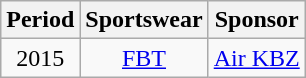<table class="wikitable" style="text-align: center">
<tr>
<th>Period</th>
<th>Sportswear</th>
<th>Sponsor</th>
</tr>
<tr>
<td>2015</td>
<td> <a href='#'>FBT</a></td>
<td rowspan=1> <a href='#'>Air KBZ</a></td>
</tr>
</table>
